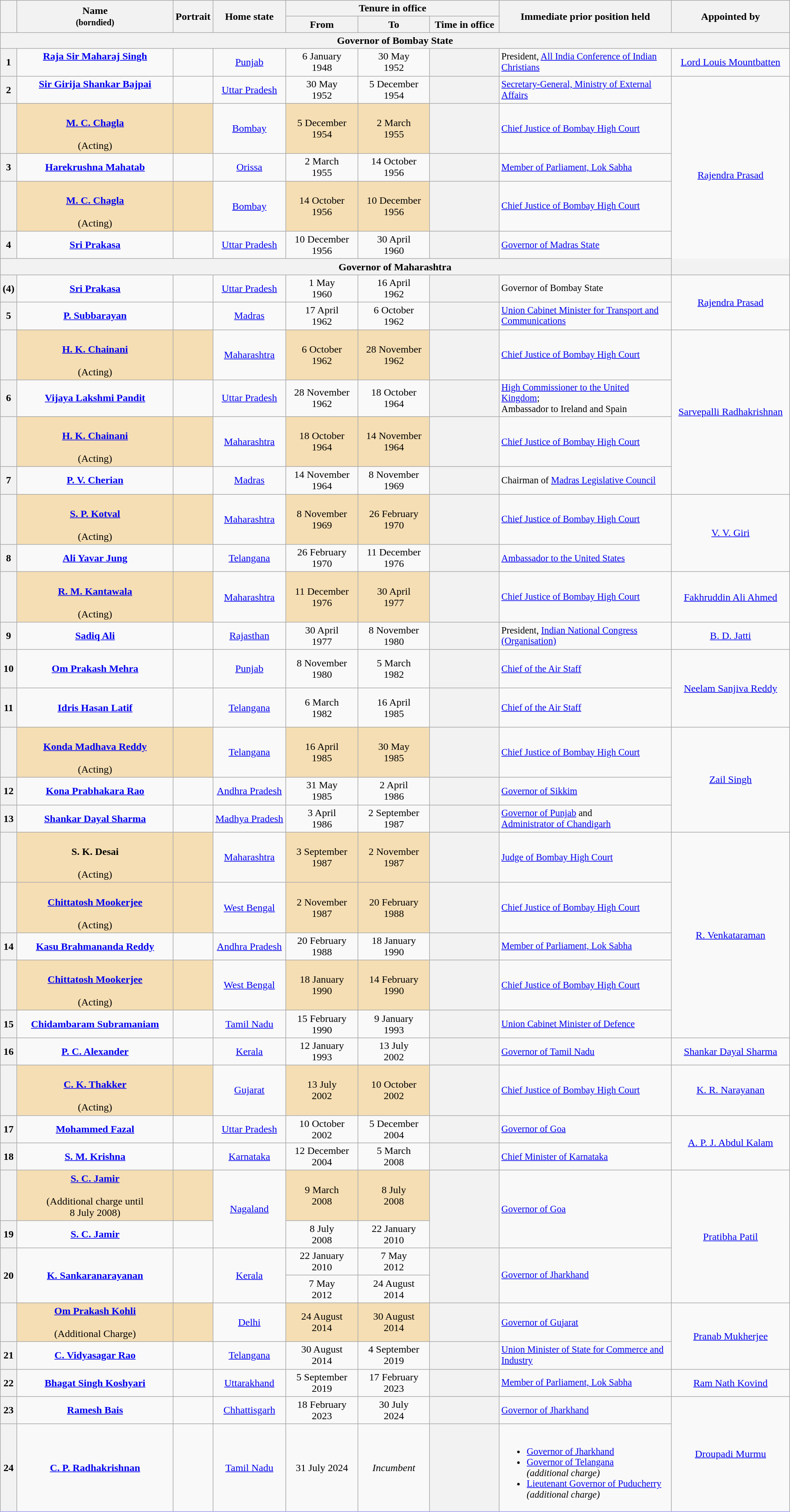<table class="wikitable" style="text-align:center; border:1px #aaf solid;">
<tr>
<th rowspan="2"></th>
<th rowspan="2" style="width:16em">Name<br><small>(borndied)</small></th>
<th rowspan="2">Portrait</th>
<th rowspan="2" style="width:7em">Home state</th>
<th colspan="3">Tenure in office</th>
<th rowspan="2" style="width:18em">Immediate prior position held</th>
<th rowspan="2" style="width:12em">Appointed by</th>
</tr>
<tr>
<th style="width:7em">From</th>
<th style="width:7em">To</th>
<th style="width:7em">Time in office</th>
</tr>
<tr>
<th colspan="10">Governor of Bombay State</th>
</tr>
<tr>
<th>1</th>
<td><strong><a href='#'>Raja Sir Maharaj Singh</a></strong><br><br></td>
<td></td>
<td><a href='#'>Punjab</a></td>
<td>6 January<br>1948</td>
<td>30 May<br>1952</td>
<th></th>
<td style="font-size:93%" align="left">President, <a href='#'>All India Conference of Indian Christians</a></td>
<td><a href='#'>Lord Louis Mountbatten</a><br></td>
</tr>
<tr>
<th>2</th>
<td><strong><a href='#'>Sir Girija Shankar Bajpai</a></strong><br><br></td>
<td></td>
<td><a href='#'>Uttar Pradesh</a></td>
<td>30 May<br>1952</td>
<td>5 December<br>1954</td>
<th></th>
<td style="font-size:93%" align="left"><a href='#'>Secretary-General, Ministry of External Affairs</a></td>
<td rowspan="6"><a href='#'>Rajendra Prasad</a><br></td>
</tr>
<tr>
<th></th>
<td bgcolor="wheat"><br><strong><a href='#'>M. C. Chagla</a></strong><br><br>(Acting)</td>
<td bgcolor="wheat"></td>
<td><a href='#'>Bombay</a></td>
<td bgcolor="wheat">5 December<br>1954</td>
<td bgcolor="wheat">2 March<br>1955</td>
<th></th>
<td style="font-size:93%" align="left"><a href='#'>Chief Justice of Bombay High Court</a> </td>
</tr>
<tr>
<th>3</th>
<td><strong><a href='#'>Harekrushna Mahatab</a></strong><br></td>
<td></td>
<td><a href='#'>Orissa</a></td>
<td>2 March<br>1955</td>
<td>14 October<br>1956</td>
<th></th>
<td style="font-size:93%" align="left"><a href='#'>Member of Parliament, Lok Sabha</a></td>
</tr>
<tr>
<th></th>
<td bgcolor="wheat"><br><strong><a href='#'>M. C. Chagla</a></strong><br><br>(Acting)</td>
<td bgcolor="wheat"></td>
<td><a href='#'>Bombay</a></td>
<td bgcolor="wheat">14 October<br>1956</td>
<td bgcolor="wheat">10 December<br>1956</td>
<th></th>
<td style="font-size:93%" align="left"><a href='#'>Chief Justice of Bombay High Court</a> </td>
</tr>
<tr>
<th>4</th>
<td><strong><a href='#'>Sri Prakasa</a></strong><br></td>
<td></td>
<td><a href='#'>Uttar Pradesh</a></td>
<td>10 December<br>1956</td>
<td>30 April<br>1960</td>
<th></th>
<td style="font-size:93%" align="left"><a href='#'>Governor of Madras State</a></td>
</tr>
<tr>
<th colspan="10">Governor of Maharashtra</th>
</tr>
<tr>
<th>(4)</th>
<td><strong><a href='#'>Sri Prakasa</a></strong><br></td>
<td></td>
<td><a href='#'>Uttar Pradesh</a></td>
<td>1 May<br>1960</td>
<td>16 April<br>1962</td>
<th></th>
<td style="font-size:93%" align="left">Governor of Bombay State</td>
<td rowspan="2"><a href='#'>Rajendra Prasad</a><br></td>
</tr>
<tr>
<th>5</th>
<td><strong><a href='#'>P. Subbarayan</a></strong><br></td>
<td></td>
<td><a href='#'>Madras</a></td>
<td>17 April<br>1962</td>
<td>6 October<br>1962</td>
<th></th>
<td style="font-size:93%" align="left"><a href='#'>Union Cabinet Minister for Transport and Communications</a></td>
</tr>
<tr>
<th></th>
<td bgcolor="wheat"><br><strong><a href='#'>H. K. Chainani</a></strong><br><br>(Acting)</td>
<td bgcolor="wheat"></td>
<td><a href='#'>Maharashtra</a></td>
<td bgcolor="wheat">6 October<br>1962</td>
<td bgcolor="wheat">28 November<br>1962</td>
<th></th>
<td style="font-size:93%" align="left"><a href='#'>Chief Justice of Bombay High Court</a> </td>
<td rowspan="4"><a href='#'>Sarvepalli Radhakrishnan</a><br></td>
</tr>
<tr>
<th>6</th>
<td><strong><a href='#'>Vijaya Lakshmi Pandit</a></strong><br></td>
<td></td>
<td><a href='#'>Uttar Pradesh</a></td>
<td>28 November<br>1962</td>
<td>18 October<br>1964</td>
<th></th>
<td style="font-size:93%" align="left"><a href='#'>High Commissioner to the United Kingdom</a>;<br>Ambassador to Ireland and Spain</td>
</tr>
<tr>
<th></th>
<td bgcolor="wheat"><br><strong><a href='#'>H. K. Chainani</a></strong><br><br>(Acting)</td>
<td bgcolor="wheat"></td>
<td><a href='#'>Maharashtra</a></td>
<td bgcolor="wheat">18 October<br>1964</td>
<td bgcolor="wheat">14 November<br>1964</td>
<th></th>
<td style="font-size:93%" align="left"><a href='#'>Chief Justice of Bombay High Court</a> </td>
</tr>
<tr>
<th>7</th>
<td><strong><a href='#'>P. V. Cherian</a></strong><br></td>
<td></td>
<td><a href='#'>Madras</a></td>
<td>14 November<br>1964</td>
<td>8 November<br>1969</td>
<th></th>
<td style="font-size:93%" align="left">Chairman of <a href='#'>Madras Legislative Council</a></td>
</tr>
<tr>
<th></th>
<td bgcolor="wheat"><br><strong><a href='#'>S. P. Kotval</a></strong><br><br>(Acting)</td>
<td bgcolor="wheat"></td>
<td><a href='#'>Maharashtra</a></td>
<td bgcolor="wheat">8 November<br>1969</td>
<td bgcolor="wheat">26 February<br>1970</td>
<th></th>
<td style="font-size:93%" align="left"><a href='#'>Chief Justice of Bombay High Court</a> </td>
<td rowspan="2"><a href='#'>V. V. Giri</a><br></td>
</tr>
<tr>
<th>8</th>
<td><strong><a href='#'>Ali Yavar Jung</a></strong><br></td>
<td></td>
<td><a href='#'>Telangana</a></td>
<td>26 February<br>1970</td>
<td>11 December<br>1976</td>
<th></th>
<td style="font-size:93%" align="left"><a href='#'>Ambassador to the United States</a></td>
</tr>
<tr>
<th></th>
<td bgcolor="wheat"><br><strong><a href='#'>R. M. Kantawala</a></strong><br><br>(Acting)</td>
<td bgcolor="wheat"></td>
<td><a href='#'>Maharashtra</a></td>
<td bgcolor="wheat">11 December<br>1976</td>
<td bgcolor="wheat">30 April<br>1977</td>
<th></th>
<td style="font-size:93%" align="left"><a href='#'>Chief Justice of Bombay High Court</a> </td>
<td><a href='#'>Fakhruddin Ali Ahmed</a><br></td>
</tr>
<tr>
<th>9</th>
<td><strong><a href='#'>Sadiq Ali</a></strong><br></td>
<td></td>
<td><a href='#'>Rajasthan</a></td>
<td>30 April<br>1977</td>
<td>8 November<br>1980</td>
<th></th>
<td style="font-size:93%" align="left">President, <a href='#'>Indian National Congress (Organisation)</a> </td>
<td><a href='#'>B. D. Jatti</a><br></td>
</tr>
<tr>
<th>10</th>
<td><br><strong><a href='#'>Om Prakash Mehra</a></strong><br><br></td>
<td></td>
<td><a href='#'>Punjab</a></td>
<td>8 November<br>1980</td>
<td>5 March<br>1982</td>
<th></th>
<td style="font-size:93%" align="left"><a href='#'>Chief of the Air Staff</a> </td>
<td rowspan="2"><a href='#'>Neelam Sanjiva Reddy</a><br></td>
</tr>
<tr>
<th>11</th>
<td><br><strong><a href='#'>Idris Hasan Latif</a></strong><br><br></td>
<td></td>
<td><a href='#'>Telangana</a></td>
<td>6 March<br>1982</td>
<td>16 April<br>1985</td>
<th></th>
<td style="font-size:93%" align="left"><a href='#'>Chief of the Air Staff</a> </td>
</tr>
<tr>
<th></th>
<td bgcolor="wheat"><br><strong><a href='#'>Konda Madhava Reddy</a></strong><br><br>(Acting)</td>
<td bgcolor="wheat"></td>
<td><a href='#'>Telangana</a></td>
<td bgcolor="wheat">16 April<br>1985</td>
<td bgcolor="wheat">30 May<br>1985</td>
<th></th>
<td style="font-size:93%" align="left"><a href='#'>Chief Justice of Bombay High Court</a> </td>
<td rowspan="3"><a href='#'>Zail Singh</a><br></td>
</tr>
<tr>
<th>12</th>
<td><strong><a href='#'>Kona Prabhakara Rao</a></strong><br></td>
<td></td>
<td><a href='#'>Andhra Pradesh</a></td>
<td>31 May<br>1985</td>
<td>2 April<br>1986</td>
<th></th>
<td style="font-size:93%" align="left"><a href='#'>Governor of Sikkim</a></td>
</tr>
<tr>
<th>13</th>
<td><strong><a href='#'>Shankar Dayal Sharma</a></strong><br></td>
<td></td>
<td><a href='#'>Madhya Pradesh</a></td>
<td>3 April<br>1986</td>
<td>2 September<br>1987</td>
<th></th>
<td style="font-size:93%" align="left"><a href='#'>Governor of Punjab</a> and<br><a href='#'>Administrator of Chandigarh</a></td>
</tr>
<tr>
<th></th>
<td bgcolor="wheat"><br><strong>S. K. Desai</strong><br><br>(Acting)</td>
<td bgcolor="wheat"></td>
<td><a href='#'>Maharashtra</a></td>
<td bgcolor="wheat">3 September<br>1987</td>
<td bgcolor="wheat">2 November<br>1987</td>
<th></th>
<td style="font-size:93%" align="left"><a href='#'>Judge of Bombay High Court</a> </td>
<td rowspan="5"><a href='#'>R. Venkataraman</a><br></td>
</tr>
<tr>
<th></th>
<td bgcolor="wheat"><br><strong><a href='#'>Chittatosh Mookerjee</a></strong><br><br>(Acting)</td>
<td bgcolor="wheat"></td>
<td><a href='#'>West Bengal</a></td>
<td bgcolor="wheat">2 November<br>1987</td>
<td bgcolor="wheat">20 February<br>1988</td>
<th></th>
<td style="font-size:93%" align="left"><a href='#'>Chief Justice of Bombay High Court</a> </td>
</tr>
<tr>
<th>14</th>
<td><strong><a href='#'>Kasu Brahmananda Reddy</a></strong><br></td>
<td></td>
<td><a href='#'>Andhra Pradesh</a></td>
<td>20 February<br>1988</td>
<td>18 January<br>1990</td>
<th></th>
<td style="font-size:93%" align="left"><a href='#'>Member of Parliament, Lok Sabha</a><br></td>
</tr>
<tr>
<th></th>
<td bgcolor="wheat"><br><strong><a href='#'>Chittatosh Mookerjee</a></strong><br><br>(Acting)</td>
<td bgcolor="wheat"></td>
<td><a href='#'>West Bengal</a></td>
<td bgcolor="wheat">18 January<br>1990</td>
<td bgcolor="wheat">14 February<br>1990</td>
<th></th>
<td style="font-size:93%" align="left"><a href='#'>Chief Justice of Bombay High Court</a> </td>
</tr>
<tr>
<th>15</th>
<td><strong><a href='#'>Chidambaram Subramaniam</a></strong><br></td>
<td></td>
<td><a href='#'>Tamil Nadu</a></td>
<td>15 February<br>1990</td>
<td>9 January<br>1993</td>
<th></th>
<td style="font-size:93%" align="left"><a href='#'>Union Cabinet Minister of Defence</a> </td>
</tr>
<tr>
<th>16</th>
<td><strong><a href='#'>P. C. Alexander</a></strong><br></td>
<td></td>
<td><a href='#'>Kerala</a></td>
<td>12 January<br>1993</td>
<td>13 July<br>2002</td>
<th></th>
<td style="font-size:93%" align="left"><a href='#'>Governor of Tamil Nadu</a> </td>
<td><a href='#'>Shankar Dayal Sharma</a><br></td>
</tr>
<tr>
<th></th>
<td bgcolor="wheat"><br><strong><a href='#'>C. K. Thakker</a></strong><br><br>(Acting)</td>
<td bgcolor="wheat"></td>
<td><a href='#'>Gujarat</a></td>
<td bgcolor="wheat">13 July<br>2002</td>
<td bgcolor="wheat">10 October<br>2002</td>
<th></th>
<td style="font-size:93%" align="left"><a href='#'>Chief Justice of Bombay High Court</a> </td>
<td><a href='#'>K. R. Narayanan</a><br></td>
</tr>
<tr>
<th>17</th>
<td><strong><a href='#'>Mohammed Fazal</a></strong><br></td>
<td></td>
<td><a href='#'>Uttar Pradesh</a></td>
<td>10 October<br>2002</td>
<td>5 December<br>2004</td>
<th></th>
<td style="font-size:93%" align="left"><a href='#'>Governor of Goa</a></td>
<td rowspan="2"><a href='#'>A. P. J. Abdul Kalam</a><br></td>
</tr>
<tr>
<th>18</th>
<td><strong><a href='#'>S. M. Krishna</a></strong><br></td>
<td></td>
<td><a href='#'>Karnataka</a></td>
<td>12 December<br>2004</td>
<td>5 March<br>2008</td>
<th></th>
<td style="font-size:93%" align="left"><a href='#'>Chief Minister of Karnataka</a> </td>
</tr>
<tr>
<th></th>
<td bgcolor="wheat"><strong><a href='#'>S. C. Jamir</a></strong><br><br>(Additional charge until<br>8 July 2008)</td>
<td bgcolor="wheat"></td>
<td rowspan="2"><a href='#'>Nagaland</a></td>
<td bgcolor="wheat">9 March<br>2008</td>
<td bgcolor="wheat">8 July<br>2008</td>
<th rowspan="2"></th>
<td rowspan="2" style="font-size:93%" align="left"><a href='#'>Governor of Goa</a></td>
<td rowspan="4"><a href='#'>Pratibha Patil</a><br></td>
</tr>
<tr>
<th rowspan="1">19</th>
<td rowspan="1"><strong><a href='#'>S. C. Jamir</a></strong><br></td>
<td rowspan="1"></td>
<td>8 July<br>2008</td>
<td>22 January<br>2010</td>
</tr>
<tr>
<th rowspan="2">20</th>
<td rowspan="2"><strong><a href='#'>K. Sankaranarayanan</a></strong><br></td>
<td rowspan="2"></td>
<td rowspan="2"><a href='#'>Kerala</a></td>
<td>22 January<br>2010</td>
<td>7 May<br>2012</td>
<th rowspan="2"></th>
<td rowspan="2" style="font-size:93%" align="left"><a href='#'>Governor of Jharkhand</a></td>
</tr>
<tr>
<td>7 May<br>2012</td>
<td>24 August<br>2014</td>
</tr>
<tr>
<th></th>
<td bgcolor="wheat"><strong><a href='#'>Om Prakash Kohli</a></strong><br><br>(Additional Charge)</td>
<td bgcolor="wheat"></td>
<td><a href='#'>Delhi</a></td>
<td bgcolor="wheat">24 August<br>2014</td>
<td bgcolor="wheat">30 August<br>2014</td>
<th></th>
<td style="font-size:93%" align="left"><a href='#'>Governor of Gujarat</a> </td>
<td rowspan="2"><a href='#'>Pranab Mukherjee</a><br></td>
</tr>
<tr>
<th>21</th>
<td><strong><a href='#'>C. Vidyasagar Rao</a></strong><br></td>
<td></td>
<td><a href='#'>Telangana</a></td>
<td>30 August<br>2014</td>
<td>4 September<br>2019</td>
<th></th>
<td style="font-size:93%" align="left"><a href='#'>Union Minister of State for Commerce and Industry</a> </td>
</tr>
<tr>
<th>22</th>
<td><strong><a href='#'>Bhagat Singh Koshyari</a></strong><br></td>
<td></td>
<td><a href='#'>Uttarakhand</a></td>
<td>5 September<br>2019</td>
<td>17 February<br>2023</td>
<th></th>
<td style="font-size:93%" align="left"><a href='#'>Member of Parliament, Lok Sabha</a> </td>
<td><a href='#'>Ram Nath Kovind</a><br></td>
</tr>
<tr>
<th>23</th>
<td><strong><a href='#'>Ramesh Bais</a></strong><br></td>
<td></td>
<td><a href='#'>Chhattisgarh</a></td>
<td>18 February<br>2023</td>
<td>30 July<br>2024</td>
<th></th>
<td style="font-size:93%" align="left"><a href='#'>Governor of Jharkhand</a></td>
<td rowspan=2><a href='#'>Droupadi Murmu</a><br></td>
</tr>
<tr>
<th>24</th>
<td><strong><a href='#'>C. P. Radhakrishnan</a></strong><br></td>
<td></td>
<td><a href='#'>Tamil Nadu</a></td>
<td>31 July 2024</td>
<td><em>Incumbent</em></td>
<th></th>
<td style="font-size:93%" align="left"><br><ul><li><a href='#'>Governor of Jharkhand</a></li><li><a href='#'>Governor of Telangana</a><br><em>(additional charge)</em></li><li><a href='#'>Lieutenant Governor of Puducherry</a><br><em>(additional charge)</em></li></ul></td>
</tr>
<tr>
</tr>
</table>
